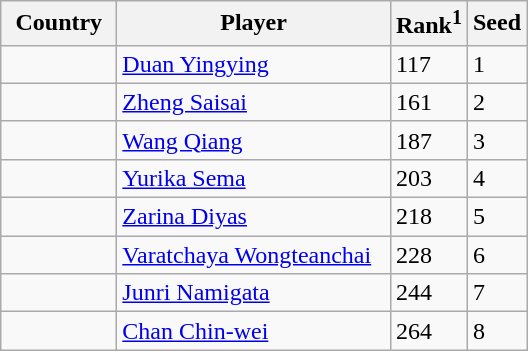<table class="sortable wikitable">
<tr>
<th width="70">Country</th>
<th width="175">Player</th>
<th>Rank<sup>1</sup></th>
<th>Seed</th>
</tr>
<tr>
<td></td>
<td><a href='#'>Duan Yingying</a></td>
<td>117</td>
<td>1</td>
</tr>
<tr>
<td></td>
<td><a href='#'>Zheng Saisai</a></td>
<td>161</td>
<td>2</td>
</tr>
<tr>
<td></td>
<td><a href='#'>Wang Qiang</a></td>
<td>187</td>
<td>3</td>
</tr>
<tr>
<td></td>
<td><a href='#'>Yurika Sema</a></td>
<td>203</td>
<td>4</td>
</tr>
<tr>
<td></td>
<td><a href='#'>Zarina Diyas</a></td>
<td>218</td>
<td>5</td>
</tr>
<tr>
<td></td>
<td><a href='#'>Varatchaya Wongteanchai</a></td>
<td>228</td>
<td>6</td>
</tr>
<tr>
<td></td>
<td><a href='#'>Junri Namigata</a></td>
<td>244</td>
<td>7</td>
</tr>
<tr>
<td></td>
<td><a href='#'>Chan Chin-wei</a></td>
<td>264</td>
<td>8</td>
</tr>
</table>
